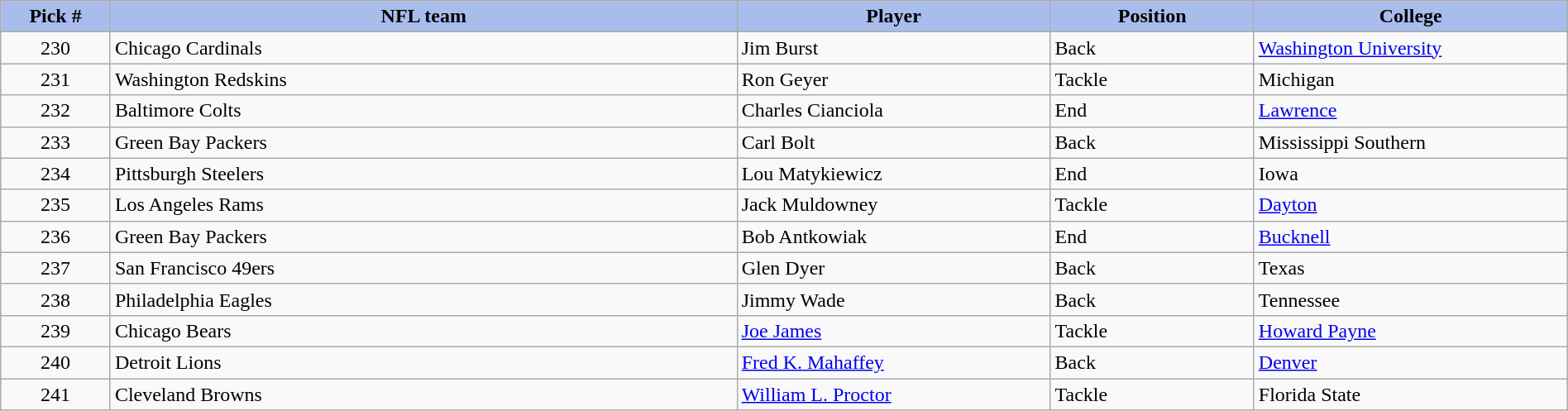<table class="wikitable sortable sortable" style="width: 100%">
<tr>
<th style="background:#A8BDEC;" width=7%>Pick #</th>
<th width=40% style="background:#A8BDEC;">NFL team</th>
<th width=20% style="background:#A8BDEC;">Player</th>
<th width=13% style="background:#A8BDEC;">Position</th>
<th style="background:#A8BDEC;">College</th>
</tr>
<tr>
<td align=center>230</td>
<td>Chicago Cardinals</td>
<td>Jim Burst</td>
<td>Back</td>
<td><a href='#'>Washington University</a></td>
</tr>
<tr>
<td align=center>231</td>
<td>Washington Redskins</td>
<td>Ron Geyer</td>
<td>Tackle</td>
<td>Michigan</td>
</tr>
<tr>
<td align=center>232</td>
<td>Baltimore Colts</td>
<td>Charles Cianciola</td>
<td>End</td>
<td><a href='#'>Lawrence</a></td>
</tr>
<tr>
<td align=center>233</td>
<td>Green Bay Packers</td>
<td>Carl Bolt</td>
<td>Back</td>
<td>Mississippi Southern</td>
</tr>
<tr>
<td align=center>234</td>
<td>Pittsburgh Steelers</td>
<td>Lou Matykiewicz</td>
<td>End</td>
<td>Iowa</td>
</tr>
<tr>
<td align=center>235</td>
<td>Los Angeles Rams</td>
<td>Jack Muldowney</td>
<td>Tackle</td>
<td><a href='#'>Dayton</a></td>
</tr>
<tr>
<td align=center>236</td>
<td>Green Bay Packers</td>
<td>Bob Antkowiak</td>
<td>End</td>
<td><a href='#'>Bucknell</a></td>
</tr>
<tr>
<td align=center>237</td>
<td>San Francisco 49ers</td>
<td>Glen Dyer</td>
<td>Back</td>
<td>Texas</td>
</tr>
<tr>
<td align=center>238</td>
<td>Philadelphia Eagles</td>
<td>Jimmy Wade</td>
<td>Back</td>
<td>Tennessee</td>
</tr>
<tr>
<td align=center>239</td>
<td>Chicago Bears</td>
<td><a href='#'>Joe James</a></td>
<td>Tackle</td>
<td><a href='#'>Howard Payne</a></td>
</tr>
<tr>
<td align=center>240</td>
<td>Detroit Lions</td>
<td><a href='#'>Fred K. Mahaffey</a></td>
<td>Back</td>
<td><a href='#'>Denver</a></td>
</tr>
<tr>
<td align=center>241</td>
<td>Cleveland Browns</td>
<td><a href='#'>William L. Proctor</a></td>
<td>Tackle</td>
<td>Florida State</td>
</tr>
</table>
